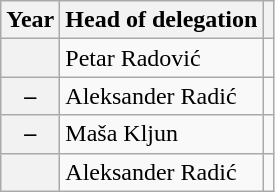<table class="wikitable plainrowheaders">
<tr>
<th scope="col">Year</th>
<th scope="col">Head of delegation</th>
<th></th>
</tr>
<tr>
<th scope="row"></th>
<td>Petar Radović</td>
<td align="center"></td>
</tr>
<tr>
<th scope="row">–</th>
<td>Aleksander Radić</td>
<td align="center"></td>
</tr>
<tr>
<th scope="row">–</th>
<td>Maša Kljun</td>
<td align="center"></td>
</tr>
<tr>
<th scope="row"></th>
<td>Aleksander Radić</td>
<td align="center"></td>
</tr>
</table>
